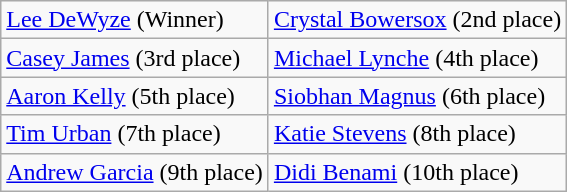<table class="wikitable" align="center">
<tr>
<td><a href='#'>Lee DeWyze</a> (Winner)</td>
<td><a href='#'>Crystal Bowersox</a> (2nd place)</td>
</tr>
<tr>
<td><a href='#'>Casey James</a> (3rd place)</td>
<td><a href='#'>Michael Lynche</a> (4th place)</td>
</tr>
<tr>
<td><a href='#'>Aaron Kelly</a> (5th place)</td>
<td><a href='#'>Siobhan Magnus</a> (6th place)</td>
</tr>
<tr>
<td><a href='#'>Tim Urban</a> (7th place)</td>
<td><a href='#'>Katie Stevens</a> (8th place)</td>
</tr>
<tr>
<td><a href='#'>Andrew Garcia</a> (9th place)</td>
<td><a href='#'>Didi Benami</a> (10th place)</td>
</tr>
</table>
